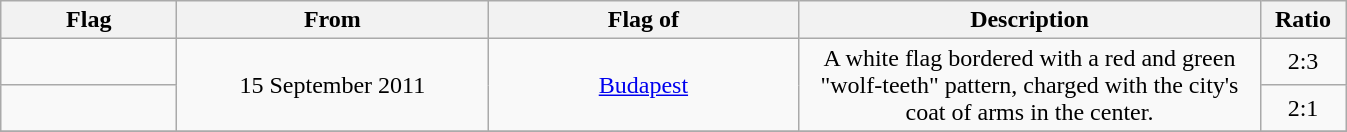<table class="wikitable" style="text-align:center;">
<tr>
<th width="110">Flag</th>
<th width="200">From</th>
<th width="200">Flag of</th>
<th width="300">Description</th>
<th width="50">Ratio</th>
</tr>
<tr>
<td></td>
<td rowspan="2">15 September 2011</td>
<td rowspan="2"><a href='#'>Budapest</a></td>
<td rowspan="2">A white flag bordered with a red and green "wolf-teeth" pattern, charged with the city's coat of arms in the center.</td>
<td>2:3</td>
</tr>
<tr>
<td></td>
<td>2:1</td>
</tr>
<tr>
</tr>
</table>
